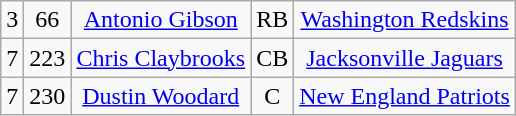<table class="wikitable" style="text-align:center">
<tr>
<td>3</td>
<td>66</td>
<td><a href='#'>Antonio Gibson</a></td>
<td>RB</td>
<td><a href='#'>Washington Redskins</a></td>
</tr>
<tr>
<td>7</td>
<td>223</td>
<td><a href='#'>Chris Claybrooks</a></td>
<td>CB</td>
<td><a href='#'>Jacksonville Jaguars</a></td>
</tr>
<tr>
<td>7</td>
<td>230</td>
<td><a href='#'>Dustin Woodard</a></td>
<td>C</td>
<td><a href='#'>New England Patriots</a></td>
</tr>
</table>
